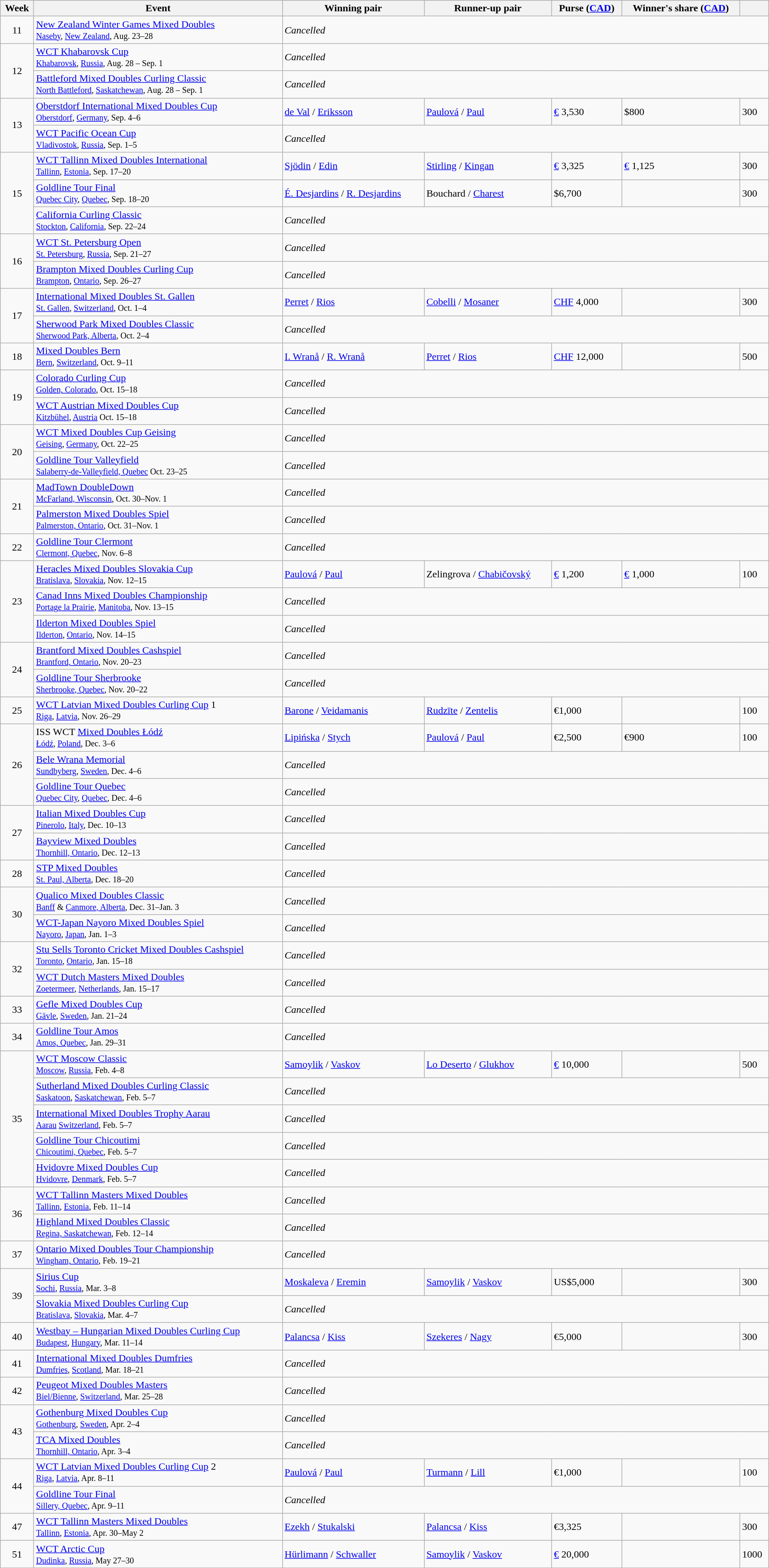<table class="wikitable sortable" style="margin-right:0; width:97%">
<tr>
<th>Week</th>
<th>Event</th>
<th>Winning pair</th>
<th>Runner-up pair</th>
<th>Purse (<a href='#'>CAD</a>)</th>
<th>Winner's share (<a href='#'>CAD</a>)</th>
<th></th>
</tr>
<tr>
<td align=center>11</td>
<td><a href='#'>New Zealand Winter Games Mixed Doubles</a> <br> <small><a href='#'>Naseby</a>, <a href='#'>New Zealand</a>, Aug. 23–28</small></td>
<td colspan="5"><em>Cancelled</em></td>
</tr>
<tr>
<td align=center rowspan=2>12</td>
<td><a href='#'>WCT Khabarovsk Cup</a> <br> <small><a href='#'>Khabarovsk</a>, <a href='#'>Russia</a>, Aug. 28 – Sep. 1</small></td>
<td colspan="5"><em>Cancelled</em></td>
</tr>
<tr>
<td><a href='#'>Battleford Mixed Doubles Curling Classic</a> <br> <small><a href='#'>North Battleford</a>, <a href='#'>Saskatchewan</a>, Aug. 28 – Sep. 1</small></td>
<td colspan="5"><em>Cancelled</em></td>
</tr>
<tr>
<td align=center rowspan=2>13</td>
<td><a href='#'>Oberstdorf International Mixed Doubles Cup</a> <br> <small><a href='#'>Oberstdorf</a>, <a href='#'>Germany</a>, Sep. 4–6</small></td>
<td> <a href='#'>de Val</a> / <a href='#'>Eriksson</a></td>
<td> <a href='#'>Paulová</a> / <a href='#'>Paul</a></td>
<td><a href='#'>€</a> 3,530</td>
<td>$800</td>
<td>300</td>
</tr>
<tr>
<td><a href='#'>WCT Pacific Ocean Cup</a> <br> <small><a href='#'>Vladivostok</a>, <a href='#'>Russia</a>, Sep. 1–5</small></td>
<td colspan="5"><em>Cancelled</em></td>
</tr>
<tr>
<td align=center rowspan=3>15</td>
<td><a href='#'>WCT Tallinn Mixed Doubles International</a> <br> <small><a href='#'>Tallinn</a>, <a href='#'>Estonia</a>, Sep. 17–20</small></td>
<td> <a href='#'>Sjödin</a> / <a href='#'>Edin</a></td>
<td> <a href='#'>Stirling</a> / <a href='#'>Kingan</a></td>
<td><a href='#'>€</a> 3,325</td>
<td><a href='#'>€</a> 1,125</td>
<td>300</td>
</tr>
<tr>
<td><a href='#'>Goldline Tour Final</a> <br> <small><a href='#'>Quebec City</a>, <a href='#'>Quebec</a>, Sep. 18–20</small></td>
<td> <a href='#'>É. Desjardins</a> / <a href='#'>R. Desjardins</a></td>
<td> Bouchard / <a href='#'>Charest</a></td>
<td>$6,700</td>
<td></td>
<td>300</td>
</tr>
<tr>
<td><a href='#'>California Curling Classic</a> <br> <small><a href='#'>Stockton</a>, <a href='#'>California</a>, Sep. 22–24</small></td>
<td colspan="5"><em>Cancelled</em></td>
</tr>
<tr>
<td align=center rowspan=2>16</td>
<td><a href='#'>WCT St. Petersburg Open</a> <br> <small><a href='#'>St. Petersburg</a>, <a href='#'>Russia</a>, Sep. 21–27</small></td>
<td colspan="5"><em>Cancelled</em></td>
</tr>
<tr>
<td><a href='#'>Brampton Mixed Doubles Curling Cup</a> <br> <small><a href='#'>Brampton</a>, <a href='#'>Ontario</a>, Sep. 26–27</small></td>
<td colspan="5"><em>Cancelled</em></td>
</tr>
<tr>
<td align=center rowspan=2>17</td>
<td><a href='#'>International Mixed Doubles St. Gallen</a> <br> <small><a href='#'>St. Gallen</a>, <a href='#'>Switzerland</a>, Oct. 1–4</small></td>
<td> <a href='#'>Perret</a> / <a href='#'>Rios</a></td>
<td> <a href='#'>Cobelli</a> / <a href='#'>Mosaner</a></td>
<td><a href='#'>CHF</a> 4,000</td>
<td></td>
<td>300</td>
</tr>
<tr>
<td><a href='#'>Sherwood Park Mixed Doubles Classic</a> <br> <small><a href='#'>Sherwood Park, Alberta</a>, Oct. 2–4</small></td>
<td colspan="5"><em>Cancelled</em></td>
</tr>
<tr>
<td align=center>18</td>
<td><a href='#'>Mixed Doubles Bern</a> <br> <small><a href='#'>Bern</a>, <a href='#'>Switzerland</a>, Oct. 9–11</small></td>
<td> <a href='#'>I. Wranå</a> / <a href='#'>R. Wranå</a></td>
<td> <a href='#'>Perret</a> / <a href='#'>Rios</a></td>
<td><a href='#'>CHF</a> 12,000</td>
<td></td>
<td>500</td>
</tr>
<tr>
<td align=center rowspan=2>19</td>
<td><a href='#'>Colorado Curling Cup</a><br> <small><a href='#'>Golden, Colorado</a>, Oct. 15–18</small></td>
<td colspan="5"><em>Cancelled</em></td>
</tr>
<tr>
<td><a href='#'>WCT Austrian Mixed Doubles Cup</a><br> <small><a href='#'>Kitzbühel</a>, <a href='#'>Austria</a> Oct. 15–18</small></td>
<td colspan="5"><em>Cancelled</em></td>
</tr>
<tr>
<td align=center rowspan=2>20</td>
<td><a href='#'>WCT Mixed Doubles Cup Geising</a><br> <small><a href='#'>Geising</a>, <a href='#'>Germany</a>, Oct. 22–25</small></td>
<td colspan="5"><em>Cancelled</em></td>
</tr>
<tr>
<td><a href='#'>Goldline Tour Valleyfield</a><br> <small><a href='#'>Salaberry-de-Valleyfield, Quebec</a> Oct. 23–25</small></td>
<td colspan="5"><em>Cancelled</em></td>
</tr>
<tr>
<td align=center rowspan=2>21</td>
<td><a href='#'>MadTown DoubleDown</a><br> <small><a href='#'>McFarland, Wisconsin</a>, Oct. 30–Nov. 1</small></td>
<td colspan="5"><em>Cancelled</em></td>
</tr>
<tr>
<td><a href='#'>Palmerston Mixed Doubles Spiel</a> <br> <small><a href='#'>Palmerston, Ontario</a>, Oct. 31–Nov. 1</small></td>
<td colspan="5"><em>Cancelled</em></td>
</tr>
<tr>
<td align=center>22</td>
<td><a href='#'>Goldline Tour Clermont</a> <br> <small><a href='#'>Clermont, Quebec</a>, Nov. 6–8</small></td>
<td colspan="5"><em>Cancelled</em></td>
</tr>
<tr>
<td align=center rowspan=3>23</td>
<td><a href='#'>Heracles Mixed Doubles Slovakia Cup</a> <br> <small><a href='#'>Bratislava</a>, <a href='#'>Slovakia</a>, Nov. 12–15</small></td>
<td> <a href='#'>Paulová</a> / <a href='#'>Paul</a></td>
<td> Zelingrova / <a href='#'>Chabičovský</a></td>
<td><a href='#'>€</a> 1,200</td>
<td><a href='#'>€</a> 1,000</td>
<td>100</td>
</tr>
<tr>
<td><a href='#'>Canad Inns Mixed Doubles Championship</a> <br> <small><a href='#'>Portage la Prairie</a>, <a href='#'>Manitoba</a>, Nov. 13–15</small></td>
<td colspan="5"><em>Cancelled</em></td>
</tr>
<tr>
<td><a href='#'>Ilderton Mixed Doubles Spiel</a> <br> <small><a href='#'>Ilderton</a>, <a href='#'>Ontario</a>, Nov. 14–15</small></td>
<td colspan="5"><em>Cancelled</em></td>
</tr>
<tr>
<td align=center rowspan=2>24</td>
<td><a href='#'>Brantford Mixed Doubles Cashspiel</a> <br> <small><a href='#'>Brantford, Ontario</a>, Nov. 20–23</small></td>
<td colspan="5"><em>Cancelled</em></td>
</tr>
<tr>
<td><a href='#'>Goldline Tour Sherbrooke</a> <br> <small><a href='#'>Sherbrooke, Quebec</a>, Nov. 20–22</small></td>
<td colspan="5"><em>Cancelled</em></td>
</tr>
<tr>
<td align=center>25</td>
<td><a href='#'>WCT Latvian Mixed Doubles Curling Cup</a> 1 <br> <small><a href='#'>Riga</a>, <a href='#'>Latvia</a>, Nov. 26–29</small></td>
<td> <a href='#'>Barone</a> / <a href='#'>Veidamanis</a></td>
<td> <a href='#'>Rudzīte</a> / <a href='#'>Zentelis</a></td>
<td>€1,000</td>
<td></td>
<td>100</td>
</tr>
<tr>
<td align=center rowspan=3>26</td>
<td>ISS WCT <a href='#'>Mixed Doubles Łódź</a> <br> <small><a href='#'>Łódź</a>, <a href='#'>Poland</a>, Dec. 3–6</small></td>
<td> <a href='#'>Lipińska</a> / <a href='#'>Stych</a></td>
<td> <a href='#'>Paulová</a> / <a href='#'>Paul</a></td>
<td>€2,500</td>
<td>€900</td>
<td>100</td>
</tr>
<tr>
<td><a href='#'>Bele Wrana Memorial</a> <br> <small><a href='#'>Sundbyberg</a>, <a href='#'>Sweden</a>, Dec. 4–6</small></td>
<td colspan="5"><em>Cancelled</em></td>
</tr>
<tr>
<td><a href='#'>Goldline Tour Quebec</a> <br> <small><a href='#'>Quebec City</a>, <a href='#'>Quebec</a>, Dec. 4–6</small></td>
<td colspan="5"><em>Cancelled</em></td>
</tr>
<tr>
<td align=center rowspan=2>27</td>
<td><a href='#'>Italian Mixed Doubles Cup</a> <br> <small><a href='#'>Pinerolo</a>, <a href='#'>Italy</a>, Dec. 10–13</small></td>
<td colspan="5"><em>Cancelled</em></td>
</tr>
<tr>
<td><a href='#'>Bayview Mixed Doubles</a> <br> <small><a href='#'>Thornhill, Ontario</a>, Dec. 12–13</small></td>
<td colspan="5"><em>Cancelled</em></td>
</tr>
<tr>
<td align=center>28</td>
<td><a href='#'>STP Mixed Doubles</a> <br> <small><a href='#'>St. Paul, Alberta</a>, Dec. 18–20</small></td>
<td colspan="5"><em>Cancelled</em></td>
</tr>
<tr>
<td align=center rowspan=2>30</td>
<td><a href='#'>Qualico Mixed Doubles Classic</a> <br> <small><a href='#'>Banff</a> & <a href='#'>Canmore, Alberta</a>, Dec. 31–Jan. 3</small></td>
<td colspan="5"><em>Cancelled</em></td>
</tr>
<tr>
<td><a href='#'>WCT-Japan Nayoro Mixed Doubles Spiel</a> <br> <small><a href='#'>Nayoro</a>, <a href='#'>Japan</a>, Jan. 1–3</small></td>
<td colspan="5"><em>Cancelled</em></td>
</tr>
<tr>
<td align=center rowspan=2>32</td>
<td><a href='#'>Stu Sells Toronto Cricket Mixed Doubles Cashspiel</a> <br> <small><a href='#'>Toronto</a>, <a href='#'>Ontario</a>, Jan. 15–18</small></td>
<td colspan="5"><em>Cancelled</em></td>
</tr>
<tr>
<td><a href='#'>WCT Dutch Masters Mixed Doubles</a> <br> <small><a href='#'>Zoetermeer</a>, <a href='#'>Netherlands</a>, Jan. 15–17</small></td>
<td colspan="5"><em>Cancelled</em></td>
</tr>
<tr>
<td align=center>33</td>
<td><a href='#'>Gefle Mixed Doubles Cup</a> <br> <small><a href='#'>Gävle</a>, <a href='#'>Sweden</a>, Jan. 21–24</small></td>
<td colspan="5"><em>Cancelled</em></td>
</tr>
<tr>
<td align=center>34</td>
<td><a href='#'>Goldline Tour Amos</a> <br> <small><a href='#'>Amos, Quebec</a>, Jan. 29–31</small></td>
<td colspan="5"><em>Cancelled</em></td>
</tr>
<tr>
<td align=center rowspan=5>35</td>
<td><a href='#'>WCT Moscow Classic</a> <br> <small><a href='#'>Moscow</a>, <a href='#'>Russia</a>, Feb. 4–8</small></td>
<td> <a href='#'>Samoylik</a> / <a href='#'>Vaskov</a></td>
<td> <a href='#'>Lo Deserto</a> /  <a href='#'>Glukhov</a></td>
<td><a href='#'>€</a> 10,000</td>
<td></td>
<td>500</td>
</tr>
<tr>
<td><a href='#'>Sutherland Mixed Doubles Curling Classic</a> <br> <small><a href='#'>Saskatoon</a>, <a href='#'>Saskatchewan</a>, Feb. 5–7</small></td>
<td colspan="5"><em>Cancelled</em></td>
</tr>
<tr>
<td><a href='#'>International Mixed Doubles Trophy Aarau</a> <br> <small><a href='#'>Aarau</a> <a href='#'>Switzerland</a>, Feb. 5–7</small></td>
<td colspan="5"><em>Cancelled</em></td>
</tr>
<tr>
<td><a href='#'>Goldline Tour Chicoutimi</a> <br> <small><a href='#'>Chicoutimi, Quebec</a>, Feb. 5–7</small></td>
<td colspan="5"><em>Cancelled</em></td>
</tr>
<tr>
<td><a href='#'>Hvidovre Mixed Doubles Cup</a> <br> <small><a href='#'>Hvidovre</a>, <a href='#'>Denmark</a>, Feb. 5–7</small></td>
<td colspan="5"><em>Cancelled</em></td>
</tr>
<tr>
<td align=center rowspan=2>36</td>
<td><a href='#'>WCT Tallinn Masters Mixed Doubles</a> <br> <small><a href='#'>Tallinn</a>, <a href='#'>Estonia</a>, Feb. 11–14</small></td>
<td colspan="5"><em>Cancelled</em></td>
</tr>
<tr>
<td><a href='#'>Highland Mixed Doubles Classic</a> <br> <small><a href='#'>Regina, Saskatchewan</a>, Feb. 12–14</small></td>
<td colspan="5"><em>Cancelled</em></td>
</tr>
<tr>
<td align=center>37</td>
<td><a href='#'>Ontario Mixed Doubles Tour Championship</a> <br> <small><a href='#'>Wingham, Ontario</a>, Feb. 19–21</small></td>
<td colspan="5"><em>Cancelled</em></td>
</tr>
<tr>
<td align=center rowspan=2>39</td>
<td><a href='#'>Sirius Cup</a> <br> <small><a href='#'>Sochi</a>, <a href='#'>Russia</a>, Mar. 3–8</small></td>
<td> <a href='#'>Moskaleva</a> / <a href='#'>Eremin</a></td>
<td> <a href='#'>Samoylik</a> / <a href='#'>Vaskov</a></td>
<td>US$5,000</td>
<td></td>
<td>300</td>
</tr>
<tr>
<td><a href='#'>Slovakia Mixed Doubles Curling Cup</a> <br> <small><a href='#'>Bratislava</a>, <a href='#'>Slovakia</a>, Mar. 4–7</small></td>
<td colspan="5"><em>Cancelled</em></td>
</tr>
<tr>
<td align=center>40</td>
<td><a href='#'>Westbay – Hungarian Mixed Doubles Curling Cup</a> <br> <small><a href='#'>Budapest</a>, <a href='#'>Hungary</a>, Mar. 11–14</small></td>
<td> <a href='#'>Palancsa</a> / <a href='#'>Kiss</a></td>
<td> <a href='#'>Szekeres</a> / <a href='#'>Nagy</a></td>
<td>€5,000</td>
<td></td>
<td>300</td>
</tr>
<tr>
<td align=center>41</td>
<td><a href='#'>International Mixed Doubles Dumfries</a> <br> <small><a href='#'>Dumfries</a>, <a href='#'>Scotland</a>, Mar. 18–21</small></td>
<td colspan="5"><em>Cancelled</em></td>
</tr>
<tr>
<td align=center>42</td>
<td><a href='#'>Peugeot Mixed Doubles Masters</a> <br> <small><a href='#'>Biel/Bienne</a>, <a href='#'>Switzerland</a>, Mar. 25–28</small></td>
<td colspan="5"><em>Cancelled</em></td>
</tr>
<tr>
<td align=center rowspan=2>43</td>
<td><a href='#'>Gothenburg Mixed Doubles Cup</a> <br> <small><a href='#'>Gothenburg</a>, <a href='#'>Sweden</a>, Apr. 2–4</small></td>
<td colspan="5"><em>Cancelled</em></td>
</tr>
<tr>
<td><a href='#'>TCA Mixed Doubles</a> <br> <small><a href='#'>Thornhill, Ontario</a>, Apr. 3–4</small></td>
<td colspan="5"><em>Cancelled</em></td>
</tr>
<tr>
<td align=center rowspan=2>44</td>
<td><a href='#'>WCT Latvian Mixed Doubles Curling Cup</a> 2 <br> <small><a href='#'>Riga</a>, <a href='#'>Latvia</a>, Apr. 8–11</small></td>
<td> <a href='#'>Paulová</a> / <a href='#'>Paul</a></td>
<td> <a href='#'>Turmann</a> / <a href='#'>Lill</a></td>
<td>€1,000</td>
<td></td>
<td>100</td>
</tr>
<tr>
<td><a href='#'>Goldline Tour Final</a> <br> <small><a href='#'>Sillery, Quebec</a>, Apr. 9–11</small></td>
<td colspan="5"><em>Cancelled</em></td>
</tr>
<tr>
<td align=center>47</td>
<td><a href='#'>WCT Tallinn Masters Mixed Doubles</a> <br> <small><a href='#'>Tallinn</a>, <a href='#'>Estonia</a>, Apr. 30–May 2</small></td>
<td> <a href='#'>Ezekh</a> / <a href='#'>Stukalski</a></td>
<td> <a href='#'>Palancsa</a> / <a href='#'>Kiss</a></td>
<td>€3,325</td>
<td></td>
<td>300</td>
</tr>
<tr>
<td align=center>51</td>
<td><a href='#'>WCT Arctic Cup</a> <br> <small><a href='#'>Dudinka</a>, <a href='#'>Russia</a>, May 27–30</small></td>
<td> <a href='#'>Hürlimann</a> / <a href='#'>Schwaller</a></td>
<td> <a href='#'>Samoylik</a> / <a href='#'>Vaskov</a></td>
<td><a href='#'>€</a> 20,000</td>
<td></td>
<td>1000</td>
</tr>
</table>
